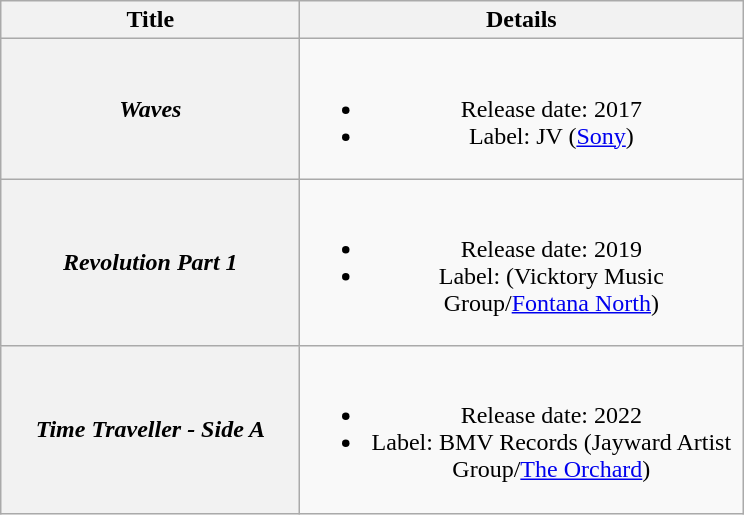<table class="wikitable plainrowheaders" style="text-align:center;">
<tr>
<th style="width:12em;">Title</th>
<th style="width:18em;">Details</th>
</tr>
<tr>
<th scope="row"><em>Waves</em></th>
<td><br><ul><li>Release date: 2017</li><li>Label: JV (<a href='#'>Sony</a>)</li></ul></td>
</tr>
<tr>
<th scope="row"><em>Revolution Part 1</em></th>
<td><br><ul><li>Release date: 2019</li><li>Label:  (Vicktory Music Group/<a href='#'>Fontana North</a>)</li></ul></td>
</tr>
<tr>
<th scope="row"><em>Time Traveller - Side A</em></th>
<td><br><ul><li>Release date: 2022</li><li>Label: BMV Records (Jayward Artist Group/<a href='#'>The Orchard</a>)</li></ul></td>
</tr>
</table>
